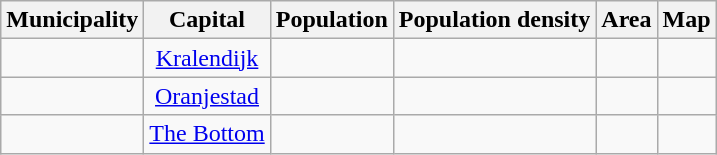<table class="wikitable plainrowheaders sortable" style="text-align: center;">
<tr>
<th scope="col">Municipality</th>
<th scope="col">Capital</th>
<th scope="col">Population</th>
<th scope="col">Population density</th>
<th scope="col">Area</th>
<th scope="col" class="unsortable">Map</th>
</tr>
<tr>
<th scope="row" style="background-color:transparent"></th>
<td><a href='#'>Kralendijk</a></td>
<td></td>
<td></td>
<td></td>
<td></td>
</tr>
<tr>
<th scope="row" style="background-color:transparent"></th>
<td><a href='#'>Oranjestad</a></td>
<td></td>
<td></td>
<td></td>
<td></td>
</tr>
<tr>
<th scope="row" style="background-color:transparent"></th>
<td><a href='#'>The Bottom</a></td>
<td></td>
<td></td>
<td></td>
<td></td>
</tr>
</table>
